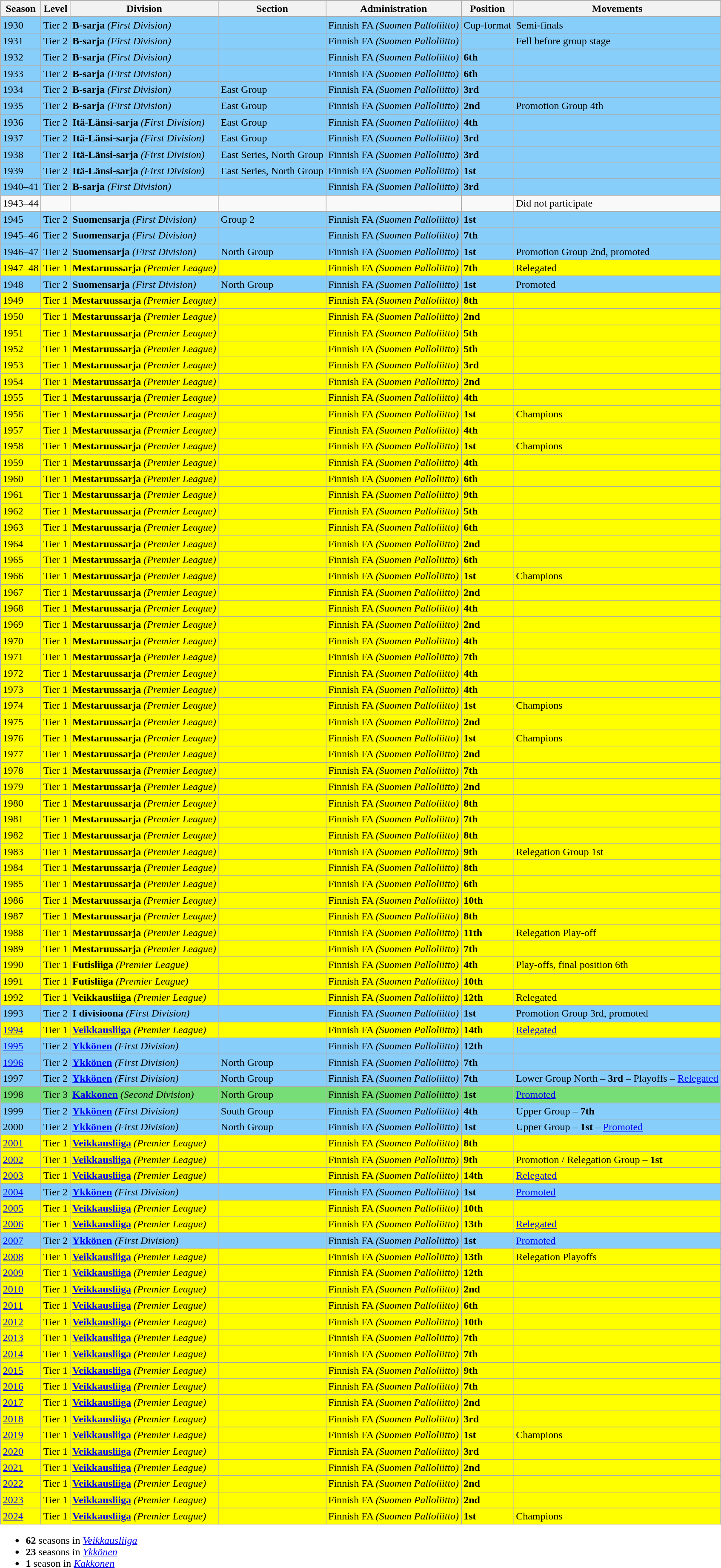<table>
<tr>
<td valign="top" width=0%><br><table class="wikitable">
<tr>
<th><strong>Season</strong></th>
<th><strong>Level</strong></th>
<th><strong>Division</strong></th>
<th><strong>Section</strong></th>
<th><strong>Administration</strong></th>
<th><strong>Position</strong></th>
<th><strong>Movements</strong></th>
</tr>
<tr>
<td style="background:#87CEFA;">1930</td>
<td style="background:#87CEFA;">Tier 2</td>
<td style="background:#87CEFA;"><strong>B-sarja</strong> <em>(First Division)</em></td>
<td style="background:#87CEFA;"></td>
<td style="background:#87CEFA;">Finnish FA <em>(Suomen Palloliitto)</em></td>
<td style="background:#87CEFA;">Cup-format</td>
<td style="background:#87CEFA;">Semi-finals</td>
</tr>
<tr>
<td style="background:#87CEFA;">1931</td>
<td style="background:#87CEFA;">Tier 2</td>
<td style="background:#87CEFA;"><strong>B-sarja</strong> <em>(First Division)</em></td>
<td style="background:#87CEFA;"></td>
<td style="background:#87CEFA;">Finnish FA <em>(Suomen Palloliitto)</em></td>
<td style="background:#87CEFA;"></td>
<td style="background:#87CEFA;">Fell before group stage</td>
</tr>
<tr>
<td style="background:#87CEFA;">1932</td>
<td style="background:#87CEFA;">Tier 2</td>
<td style="background:#87CEFA;"><strong>B-sarja</strong> <em>(First Division)</em></td>
<td style="background:#87CEFA;"></td>
<td style="background:#87CEFA;">Finnish FA <em>(Suomen Palloliitto)</em></td>
<td style="background:#87CEFA;"><strong>6th</strong></td>
<td style="background:#87CEFA;"></td>
</tr>
<tr>
<td style="background:#87CEFA;">1933</td>
<td style="background:#87CEFA;">Tier 2</td>
<td style="background:#87CEFA;"><strong>B-sarja</strong> <em>(First Division)</em></td>
<td style="background:#87CEFA;"></td>
<td style="background:#87CEFA;">Finnish FA <em>(Suomen Palloliitto)</em></td>
<td style="background:#87CEFA;"><strong>6th</strong></td>
<td style="background:#87CEFA;"></td>
</tr>
<tr>
<td style="background:#87CEFA;">1934</td>
<td style="background:#87CEFA;">Tier 2</td>
<td style="background:#87CEFA;"><strong>B-sarja</strong> <em>(First Division)</em></td>
<td style="background:#87CEFA;">East Group</td>
<td style="background:#87CEFA;">Finnish FA <em>(Suomen Palloliitto)</em></td>
<td style="background:#87CEFA;"><strong>3rd</strong></td>
<td style="background:#87CEFA;"></td>
</tr>
<tr>
<td style="background:#87CEFA;">1935</td>
<td style="background:#87CEFA;">Tier 2</td>
<td style="background:#87CEFA;"><strong>B-sarja</strong> <em>(First Division)</em></td>
<td style="background:#87CEFA;">East Group</td>
<td style="background:#87CEFA;">Finnish FA <em>(Suomen Palloliitto)</em></td>
<td style="background:#87CEFA;"><strong>2nd</strong></td>
<td style="background:#87CEFA;">Promotion Group 4th</td>
</tr>
<tr>
<td style="background:#87CEFA;">1936</td>
<td style="background:#87CEFA;">Tier 2</td>
<td style="background:#87CEFA;"><strong>Itä-Länsi-sarja</strong> <em>(First Division)</em></td>
<td style="background:#87CEFA;">East Group</td>
<td style="background:#87CEFA;">Finnish FA <em>(Suomen Palloliitto)</em></td>
<td style="background:#87CEFA;"><strong>4th</strong></td>
<td style="background:#87CEFA;"></td>
</tr>
<tr>
<td style="background:#87CEFA;">1937</td>
<td style="background:#87CEFA;">Tier 2</td>
<td style="background:#87CEFA;"><strong>Itä-Länsi-sarja</strong> <em>(First Division)</em></td>
<td style="background:#87CEFA;">East Group</td>
<td style="background:#87CEFA;">Finnish FA <em>(Suomen Palloliitto)</em></td>
<td style="background:#87CEFA;"><strong>3rd</strong></td>
<td style="background:#87CEFA;"></td>
</tr>
<tr>
<td style="background:#87CEFA;">1938</td>
<td style="background:#87CEFA;">Tier 2</td>
<td style="background:#87CEFA;"><strong>Itä-Länsi-sarja</strong> <em>(First Division)</em></td>
<td style="background:#87CEFA;">East Series, North Group</td>
<td style="background:#87CEFA;">Finnish FA <em>(Suomen Palloliitto)</em></td>
<td style="background:#87CEFA;"><strong>3rd</strong></td>
<td style="background:#87CEFA;"></td>
</tr>
<tr>
<td style="background:#87CEFA;">1939</td>
<td style="background:#87CEFA;">Tier 2</td>
<td style="background:#87CEFA;"><strong>Itä-Länsi-sarja</strong> <em>(First Division)</em></td>
<td style="background:#87CEFA;">East Series, North Group</td>
<td style="background:#87CEFA;">Finnish FA <em>(Suomen Palloliitto)</em></td>
<td style="background:#87CEFA;"><strong>1st</strong></td>
<td style="background:#87CEFA;"></td>
</tr>
<tr>
<td style="background:#87CEFA;">1940–41</td>
<td style="background:#87CEFA;">Tier 2</td>
<td style="background:#87CEFA;"><strong>B-sarja</strong> <em>(First Division)</em></td>
<td style="background:#87CEFA;"></td>
<td style="background:#87CEFA;">Finnish FA <em>(Suomen Palloliitto)</em></td>
<td style="background:#87CEFA;"><strong>3rd</strong></td>
<td style="background:#87CEFA;"></td>
</tr>
<tr>
<td>1943–44</td>
<td></td>
<td></td>
<td></td>
<td></td>
<td></td>
<td>Did not participate</td>
</tr>
<tr>
<td style="background:#87CEFA;">1945</td>
<td style="background:#87CEFA;">Tier 2</td>
<td style="background:#87CEFA;"><strong>Suomensarja</strong> <em>(First Division)</em></td>
<td style="background:#87CEFA;">Group 2</td>
<td style="background:#87CEFA;">Finnish FA <em>(Suomen Palloliitto)</em></td>
<td style="background:#87CEFA;"><strong>1st</strong></td>
<td style="background:#87CEFA;"></td>
</tr>
<tr>
<td style="background:#87CEFA;">1945–46</td>
<td style="background:#87CEFA;">Tier 2</td>
<td style="background:#87CEFA;"><strong>Suomensarja</strong> <em>(First Division)</em></td>
<td style="background:#87CEFA;"></td>
<td style="background:#87CEFA;">Finnish FA <em>(Suomen Palloliitto)</em></td>
<td style="background:#87CEFA;"><strong>7th</strong></td>
<td style="background:#87CEFA;"></td>
</tr>
<tr>
<td style="background:#87CEFA;">1946–47</td>
<td style="background:#87CEFA;">Tier 2</td>
<td style="background:#87CEFA;"><strong>Suomensarja</strong> <em>(First Division)</em></td>
<td style="background:#87CEFA;">North Group</td>
<td style="background:#87CEFA;">Finnish FA <em>(Suomen Palloliitto)</em></td>
<td style="background:#87CEFA;"><strong>1st</strong></td>
<td style="background:#87CEFA;">Promotion Group 2nd, promoted</td>
</tr>
<tr>
<td style="background:#FFFF00;">1947–48</td>
<td style="background:#FFFF00;">Tier 1</td>
<td style="background:#FFFF00;"><strong>Mestaruussarja</strong> <em>(Premier League)</em></td>
<td style="background:#FFFF00;"></td>
<td style="background:#FFFF00;">Finnish FA <em>(Suomen Palloliitto)</em></td>
<td style="background:#FFFF00;"><strong>7th</strong></td>
<td style="background:#FFFF00;">Relegated</td>
</tr>
<tr>
<td style="background:#87CEFA;">1948</td>
<td style="background:#87CEFA;">Tier 2</td>
<td style="background:#87CEFA;"><strong>Suomensarja</strong> <em>(First Division)</em></td>
<td style="background:#87CEFA;">North Group</td>
<td style="background:#87CEFA;">Finnish FA <em>(Suomen Palloliitto)</em></td>
<td style="background:#87CEFA;"><strong>1st</strong></td>
<td style="background:#87CEFA;">Promoted</td>
</tr>
<tr>
<td style="background:#FFFF00;">1949</td>
<td style="background:#FFFF00;">Tier 1</td>
<td style="background:#FFFF00;"><strong>Mestaruussarja</strong> <em>(Premier League)</em></td>
<td style="background:#FFFF00;"></td>
<td style="background:#FFFF00;">Finnish FA <em>(Suomen Palloliitto)</em></td>
<td style="background:#FFFF00;"><strong>8th</strong></td>
<td style="background:#FFFF00;"></td>
</tr>
<tr>
<td style="background:#FFFF00;">1950</td>
<td style="background:#FFFF00;">Tier 1</td>
<td style="background:#FFFF00;"><strong>Mestaruussarja</strong> <em>(Premier League)</em></td>
<td style="background:#FFFF00;"></td>
<td style="background:#FFFF00;">Finnish FA <em>(Suomen Palloliitto)</em></td>
<td style="background:#FFFF00;"><strong>2nd</strong></td>
<td style="background:#FFFF00;"></td>
</tr>
<tr>
<td style="background:#FFFF00;">1951</td>
<td style="background:#FFFF00;">Tier 1</td>
<td style="background:#FFFF00;"><strong>Mestaruussarja</strong> <em>(Premier League)</em></td>
<td style="background:#FFFF00;"></td>
<td style="background:#FFFF00;">Finnish FA <em>(Suomen Palloliitto)</em></td>
<td style="background:#FFFF00;"><strong>5th</strong></td>
<td style="background:#FFFF00;"></td>
</tr>
<tr>
<td style="background:#FFFF00;">1952</td>
<td style="background:#FFFF00;">Tier 1</td>
<td style="background:#FFFF00;"><strong>Mestaruussarja</strong> <em>(Premier League)</em></td>
<td style="background:#FFFF00;"></td>
<td style="background:#FFFF00;">Finnish FA <em>(Suomen Palloliitto)</em></td>
<td style="background:#FFFF00;"><strong>5th</strong></td>
<td style="background:#FFFF00;"></td>
</tr>
<tr>
<td style="background:#FFFF00;">1953</td>
<td style="background:#FFFF00;">Tier 1</td>
<td style="background:#FFFF00;"><strong>Mestaruussarja</strong> <em>(Premier League)</em></td>
<td style="background:#FFFF00;"></td>
<td style="background:#FFFF00;">Finnish FA <em>(Suomen Palloliitto)</em></td>
<td style="background:#FFFF00;"><strong>3rd</strong></td>
<td style="background:#FFFF00;"></td>
</tr>
<tr>
<td style="background:#FFFF00;">1954</td>
<td style="background:#FFFF00;">Tier 1</td>
<td style="background:#FFFF00;"><strong>Mestaruussarja</strong> <em>(Premier League)</em></td>
<td style="background:#FFFF00;"></td>
<td style="background:#FFFF00;">Finnish FA <em>(Suomen Palloliitto)</em></td>
<td style="background:#FFFF00;"><strong>2nd</strong></td>
<td style="background:#FFFF00;"></td>
</tr>
<tr>
<td style="background:#FFFF00;">1955</td>
<td style="background:#FFFF00;">Tier 1</td>
<td style="background:#FFFF00;"><strong>Mestaruussarja</strong> <em>(Premier League)</em></td>
<td style="background:#FFFF00;"></td>
<td style="background:#FFFF00;">Finnish FA <em>(Suomen Palloliitto)</em></td>
<td style="background:#FFFF00;"><strong>4th</strong></td>
<td style="background:#FFFF00;"></td>
</tr>
<tr>
<td style="background:#FFFF00;">1956</td>
<td style="background:#FFFF00;">Tier 1</td>
<td style="background:#FFFF00;"><strong>Mestaruussarja</strong> <em>(Premier League)</em></td>
<td style="background:#FFFF00;"></td>
<td style="background:#FFFF00;">Finnish FA <em>(Suomen Palloliitto)</em></td>
<td style="background:#FFFF00;"><strong>1st</strong></td>
<td style="background:#FFFF00;">Champions</td>
</tr>
<tr>
<td style="background:#FFFF00;">1957</td>
<td style="background:#FFFF00;">Tier 1</td>
<td style="background:#FFFF00;"><strong>Mestaruussarja</strong> <em>(Premier League)</em></td>
<td style="background:#FFFF00;"></td>
<td style="background:#FFFF00;">Finnish FA <em>(Suomen Palloliitto)</em></td>
<td style="background:#FFFF00;"><strong>4th</strong></td>
<td style="background:#FFFF00;"></td>
</tr>
<tr>
<td style="background:#FFFF00;">1958</td>
<td style="background:#FFFF00;">Tier 1</td>
<td style="background:#FFFF00;"><strong>Mestaruussarja</strong> <em>(Premier League)</em></td>
<td style="background:#FFFF00;"></td>
<td style="background:#FFFF00;">Finnish FA <em>(Suomen Palloliitto)</em></td>
<td style="background:#FFFF00;"><strong>1st</strong></td>
<td style="background:#FFFF00;">Champions</td>
</tr>
<tr>
<td style="background:#FFFF00;">1959</td>
<td style="background:#FFFF00;">Tier 1</td>
<td style="background:#FFFF00;"><strong>Mestaruussarja</strong> <em>(Premier League)</em></td>
<td style="background:#FFFF00;"></td>
<td style="background:#FFFF00;">Finnish FA <em>(Suomen Palloliitto)</em></td>
<td style="background:#FFFF00;"><strong>4th</strong></td>
<td style="background:#FFFF00;"></td>
</tr>
<tr>
<td style="background:#FFFF00;">1960</td>
<td style="background:#FFFF00;">Tier 1</td>
<td style="background:#FFFF00;"><strong>Mestaruussarja</strong> <em>(Premier League)</em></td>
<td style="background:#FFFF00;"></td>
<td style="background:#FFFF00;">Finnish FA <em>(Suomen Palloliitto)</em></td>
<td style="background:#FFFF00;"><strong>6th</strong></td>
<td style="background:#FFFF00;"></td>
</tr>
<tr>
<td style="background:#FFFF00;">1961</td>
<td style="background:#FFFF00;">Tier 1</td>
<td style="background:#FFFF00;"><strong>Mestaruussarja</strong> <em>(Premier League)</em></td>
<td style="background:#FFFF00;"></td>
<td style="background:#FFFF00;">Finnish FA <em>(Suomen Palloliitto)</em></td>
<td style="background:#FFFF00;"><strong>9th</strong></td>
<td style="background:#FFFF00;"></td>
</tr>
<tr>
<td style="background:#FFFF00;">1962</td>
<td style="background:#FFFF00;">Tier 1</td>
<td style="background:#FFFF00;"><strong>Mestaruussarja</strong> <em>(Premier League)</em></td>
<td style="background:#FFFF00;"></td>
<td style="background:#FFFF00;">Finnish FA <em>(Suomen Palloliitto)</em></td>
<td style="background:#FFFF00;"><strong>5th</strong></td>
<td style="background:#FFFF00;"></td>
</tr>
<tr>
<td style="background:#FFFF00;">1963</td>
<td style="background:#FFFF00;">Tier 1</td>
<td style="background:#FFFF00;"><strong>Mestaruussarja</strong> <em>(Premier League)</em></td>
<td style="background:#FFFF00;"></td>
<td style="background:#FFFF00;">Finnish FA <em>(Suomen Palloliitto)</em></td>
<td style="background:#FFFF00;"><strong>6th</strong></td>
<td style="background:#FFFF00;"></td>
</tr>
<tr>
<td style="background:#FFFF00;">1964</td>
<td style="background:#FFFF00;">Tier 1</td>
<td style="background:#FFFF00;"><strong>Mestaruussarja</strong> <em>(Premier League)</em></td>
<td style="background:#FFFF00;"></td>
<td style="background:#FFFF00;">Finnish FA <em>(Suomen Palloliitto)</em></td>
<td style="background:#FFFF00;"><strong>2nd</strong></td>
<td style="background:#FFFF00;"></td>
</tr>
<tr>
<td style="background:#FFFF00;">1965</td>
<td style="background:#FFFF00;">Tier 1</td>
<td style="background:#FFFF00;"><strong>Mestaruussarja</strong> <em>(Premier League)</em></td>
<td style="background:#FFFF00;"></td>
<td style="background:#FFFF00;">Finnish FA <em>(Suomen Palloliitto)</em></td>
<td style="background:#FFFF00;"><strong>6th</strong></td>
<td style="background:#FFFF00;"></td>
</tr>
<tr>
<td style="background:#FFFF00;">1966</td>
<td style="background:#FFFF00;">Tier 1</td>
<td style="background:#FFFF00;"><strong>Mestaruussarja</strong> <em>(Premier League)</em></td>
<td style="background:#FFFF00;"></td>
<td style="background:#FFFF00;">Finnish FA <em>(Suomen Palloliitto)</em></td>
<td style="background:#FFFF00;"><strong>1st</strong></td>
<td style="background:#FFFF00;">Champions</td>
</tr>
<tr>
<td style="background:#FFFF00;">1967</td>
<td style="background:#FFFF00;">Tier 1</td>
<td style="background:#FFFF00;"><strong>Mestaruussarja</strong> <em>(Premier League)</em></td>
<td style="background:#FFFF00;"></td>
<td style="background:#FFFF00;">Finnish FA <em>(Suomen Palloliitto)</em></td>
<td style="background:#FFFF00;"><strong>2nd</strong></td>
<td style="background:#FFFF00;"></td>
</tr>
<tr>
<td style="background:#FFFF00;">1968</td>
<td style="background:#FFFF00;">Tier 1</td>
<td style="background:#FFFF00;"><strong>Mestaruussarja</strong> <em>(Premier League)</em></td>
<td style="background:#FFFF00;"></td>
<td style="background:#FFFF00;">Finnish FA <em>(Suomen Palloliitto)</em></td>
<td style="background:#FFFF00;"><strong>4th</strong></td>
<td style="background:#FFFF00;"></td>
</tr>
<tr>
<td style="background:#FFFF00;">1969</td>
<td style="background:#FFFF00;">Tier 1</td>
<td style="background:#FFFF00;"><strong>Mestaruussarja</strong> <em>(Premier League)</em></td>
<td style="background:#FFFF00;"></td>
<td style="background:#FFFF00;">Finnish FA <em>(Suomen Palloliitto)</em></td>
<td style="background:#FFFF00;"><strong>2nd</strong></td>
<td style="background:#FFFF00;"></td>
</tr>
<tr>
<td style="background:#FFFF00;">1970</td>
<td style="background:#FFFF00;">Tier 1</td>
<td style="background:#FFFF00;"><strong>Mestaruussarja</strong> <em>(Premier League)</em></td>
<td style="background:#FFFF00;"></td>
<td style="background:#FFFF00;">Finnish FA <em>(Suomen Palloliitto)</em></td>
<td style="background:#FFFF00;"><strong>4th</strong></td>
<td style="background:#FFFF00;"></td>
</tr>
<tr>
<td style="background:#FFFF00;">1971</td>
<td style="background:#FFFF00;">Tier 1</td>
<td style="background:#FFFF00;"><strong>Mestaruussarja</strong> <em>(Premier League)</em></td>
<td style="background:#FFFF00;"></td>
<td style="background:#FFFF00;">Finnish FA <em>(Suomen Palloliitto)</em></td>
<td style="background:#FFFF00;"><strong>7th</strong></td>
<td style="background:#FFFF00;"></td>
</tr>
<tr>
<td style="background:#FFFF00;">1972</td>
<td style="background:#FFFF00;">Tier 1</td>
<td style="background:#FFFF00;"><strong>Mestaruussarja</strong> <em>(Premier League)</em></td>
<td style="background:#FFFF00;"></td>
<td style="background:#FFFF00;">Finnish FA <em>(Suomen Palloliitto)</em></td>
<td style="background:#FFFF00;"><strong>4th</strong></td>
<td style="background:#FFFF00;"></td>
</tr>
<tr>
<td style="background:#FFFF00;">1973</td>
<td style="background:#FFFF00;">Tier 1</td>
<td style="background:#FFFF00;"><strong>Mestaruussarja</strong> <em>(Premier League)</em></td>
<td style="background:#FFFF00;"></td>
<td style="background:#FFFF00;">Finnish FA <em>(Suomen Palloliitto)</em></td>
<td style="background:#FFFF00;"><strong>4th</strong></td>
<td style="background:#FFFF00;"></td>
</tr>
<tr>
<td style="background:#FFFF00;">1974</td>
<td style="background:#FFFF00;">Tier 1</td>
<td style="background:#FFFF00;"><strong>Mestaruussarja</strong> <em>(Premier League)</em></td>
<td style="background:#FFFF00;"></td>
<td style="background:#FFFF00;">Finnish FA <em>(Suomen Palloliitto)</em></td>
<td style="background:#FFFF00;"><strong>1st</strong></td>
<td style="background:#FFFF00;">Champions</td>
</tr>
<tr>
<td style="background:#FFFF00;">1975</td>
<td style="background:#FFFF00;">Tier 1</td>
<td style="background:#FFFF00;"><strong>Mestaruussarja</strong> <em>(Premier League)</em></td>
<td style="background:#FFFF00;"></td>
<td style="background:#FFFF00;">Finnish FA <em>(Suomen Palloliitto)</em></td>
<td style="background:#FFFF00;"><strong>2nd</strong></td>
<td style="background:#FFFF00;"></td>
</tr>
<tr>
<td style="background:#FFFF00;">1976</td>
<td style="background:#FFFF00;">Tier 1</td>
<td style="background:#FFFF00;"><strong>Mestaruussarja</strong> <em>(Premier League)</em></td>
<td style="background:#FFFF00;"></td>
<td style="background:#FFFF00;">Finnish FA <em>(Suomen Palloliitto)</em></td>
<td style="background:#FFFF00;"><strong>1st</strong></td>
<td style="background:#FFFF00;">Champions</td>
</tr>
<tr>
<td style="background:#FFFF00;">1977</td>
<td style="background:#FFFF00;">Tier 1</td>
<td style="background:#FFFF00;"><strong>Mestaruussarja</strong> <em>(Premier League)</em></td>
<td style="background:#FFFF00;"></td>
<td style="background:#FFFF00;">Finnish FA <em>(Suomen Palloliitto)</em></td>
<td style="background:#FFFF00;"><strong>2nd</strong></td>
<td style="background:#FFFF00;"></td>
</tr>
<tr>
<td style="background:#FFFF00;">1978</td>
<td style="background:#FFFF00;">Tier 1</td>
<td style="background:#FFFF00;"><strong>Mestaruussarja</strong> <em>(Premier League)</em></td>
<td style="background:#FFFF00;"></td>
<td style="background:#FFFF00;">Finnish FA <em>(Suomen Palloliitto)</em></td>
<td style="background:#FFFF00;"><strong>7th</strong></td>
<td style="background:#FFFF00;"></td>
</tr>
<tr>
<td style="background:#FFFF00;">1979</td>
<td style="background:#FFFF00;">Tier 1</td>
<td style="background:#FFFF00;"><strong>Mestaruussarja</strong> <em>(Premier League)</em></td>
<td style="background:#FFFF00;"></td>
<td style="background:#FFFF00;">Finnish FA <em>(Suomen Palloliitto)</em></td>
<td style="background:#FFFF00;"><strong>2nd</strong></td>
<td style="background:#FFFF00;"></td>
</tr>
<tr>
<td style="background:#FFFF00;">1980</td>
<td style="background:#FFFF00;">Tier 1</td>
<td style="background:#FFFF00;"><strong>Mestaruussarja</strong> <em>(Premier League)</em></td>
<td style="background:#FFFF00;"></td>
<td style="background:#FFFF00;">Finnish FA <em>(Suomen Palloliitto)</em></td>
<td style="background:#FFFF00;"><strong>8th</strong></td>
<td style="background:#FFFF00;"></td>
</tr>
<tr>
<td style="background:#FFFF00;">1981</td>
<td style="background:#FFFF00;">Tier 1</td>
<td style="background:#FFFF00;"><strong>Mestaruussarja</strong> <em>(Premier League)</em></td>
<td style="background:#FFFF00;"></td>
<td style="background:#FFFF00;">Finnish FA <em>(Suomen Palloliitto)</em></td>
<td style="background:#FFFF00;"><strong>7th</strong></td>
<td style="background:#FFFF00;"></td>
</tr>
<tr>
<td style="background:#FFFF00;">1982</td>
<td style="background:#FFFF00;">Tier 1</td>
<td style="background:#FFFF00;"><strong>Mestaruussarja</strong> <em>(Premier League)</em></td>
<td style="background:#FFFF00;"></td>
<td style="background:#FFFF00;">Finnish FA <em>(Suomen Palloliitto)</em></td>
<td style="background:#FFFF00;"><strong>8th</strong></td>
<td style="background:#FFFF00;"></td>
</tr>
<tr>
<td style="background:#FFFF00;">1983</td>
<td style="background:#FFFF00;">Tier 1</td>
<td style="background:#FFFF00;"><strong>Mestaruussarja</strong> <em>(Premier League)</em></td>
<td style="background:#FFFF00;"></td>
<td style="background:#FFFF00;">Finnish FA <em>(Suomen Palloliitto)</em></td>
<td style="background:#FFFF00;"><strong>9th</strong></td>
<td style="background:#FFFF00;">Relegation Group 1st</td>
</tr>
<tr>
<td style="background:#FFFF00;">1984</td>
<td style="background:#FFFF00;">Tier 1</td>
<td style="background:#FFFF00;"><strong>Mestaruussarja</strong> <em>(Premier League)</em></td>
<td style="background:#FFFF00;"></td>
<td style="background:#FFFF00;">Finnish FA <em>(Suomen Palloliitto)</em></td>
<td style="background:#FFFF00;"><strong>8th</strong></td>
<td style="background:#FFFF00;"></td>
</tr>
<tr>
<td style="background:#FFFF00;">1985</td>
<td style="background:#FFFF00;">Tier 1</td>
<td style="background:#FFFF00;"><strong>Mestaruussarja</strong> <em>(Premier League)</em></td>
<td style="background:#FFFF00;"></td>
<td style="background:#FFFF00;">Finnish FA <em>(Suomen Palloliitto)</em></td>
<td style="background:#FFFF00;"><strong>6th</strong></td>
<td style="background:#FFFF00;"></td>
</tr>
<tr>
<td style="background:#FFFF00;">1986</td>
<td style="background:#FFFF00;">Tier 1</td>
<td style="background:#FFFF00;"><strong>Mestaruussarja</strong> <em>(Premier League)</em></td>
<td style="background:#FFFF00;"></td>
<td style="background:#FFFF00;">Finnish FA <em>(Suomen Palloliitto)</em></td>
<td style="background:#FFFF00;"><strong>10th</strong></td>
<td style="background:#FFFF00;"></td>
</tr>
<tr>
<td style="background:#FFFF00;">1987</td>
<td style="background:#FFFF00;">Tier 1</td>
<td style="background:#FFFF00;"><strong>Mestaruussarja</strong> <em>(Premier League)</em></td>
<td style="background:#FFFF00;"></td>
<td style="background:#FFFF00;">Finnish FA <em>(Suomen Palloliitto)</em></td>
<td style="background:#FFFF00;"><strong>8th</strong></td>
<td style="background:#FFFF00;"></td>
</tr>
<tr>
<td style="background:#FFFF00;">1988</td>
<td style="background:#FFFF00;">Tier 1</td>
<td style="background:#FFFF00;"><strong>Mestaruussarja</strong> <em>(Premier League)</em></td>
<td style="background:#FFFF00;"></td>
<td style="background:#FFFF00;">Finnish FA <em>(Suomen Palloliitto)</em></td>
<td style="background:#FFFF00;"><strong>11th</strong></td>
<td style="background:#FFFF00;">Relegation Play-off</td>
</tr>
<tr>
<td style="background:#FFFF00;">1989</td>
<td style="background:#FFFF00;">Tier 1</td>
<td style="background:#FFFF00;"><strong>Mestaruussarja</strong> <em>(Premier League)</em></td>
<td style="background:#FFFF00;"></td>
<td style="background:#FFFF00;">Finnish FA <em>(Suomen Palloliitto)</em></td>
<td style="background:#FFFF00;"><strong>7th</strong></td>
<td style="background:#FFFF00;"></td>
</tr>
<tr>
<td style="background:#FFFF00;">1990</td>
<td style="background:#FFFF00;">Tier 1</td>
<td style="background:#FFFF00;"><strong>Futisliiga</strong> <em>(Premier League)</em></td>
<td style="background:#FFFF00;"></td>
<td style="background:#FFFF00;">Finnish FA <em>(Suomen Palloliitto)</em></td>
<td style="background:#FFFF00;"><strong>4th</strong></td>
<td style="background:#FFFF00;">Play-offs, final position 6th</td>
</tr>
<tr>
<td style="background:#FFFF00;">1991</td>
<td style="background:#FFFF00;">Tier 1</td>
<td style="background:#FFFF00;"><strong>Futisliiga</strong> <em>(Premier League)</em></td>
<td style="background:#FFFF00;"></td>
<td style="background:#FFFF00;">Finnish FA <em>(Suomen Palloliitto)</em></td>
<td style="background:#FFFF00;"><strong>10th</strong></td>
<td style="background:#FFFF00;"></td>
</tr>
<tr>
<td style="background:#FFFF00;">1992</td>
<td style="background:#FFFF00;">Tier 1</td>
<td style="background:#FFFF00;"><strong>Veikkausliiga</strong> <em>(Premier League)</em></td>
<td style="background:#FFFF00;"></td>
<td style="background:#FFFF00;">Finnish FA <em>(Suomen Palloliitto)</em></td>
<td style="background:#FFFF00;"><strong>12th</strong></td>
<td style="background:#FFFF00;">Relegated</td>
</tr>
<tr>
<td style="background:#87CEFA;">1993</td>
<td style="background:#87CEFA;">Tier 2</td>
<td style="background:#87CEFA;"><strong>I divisioona</strong> <em>(First Division)</em></td>
<td style="background:#87CEFA;"></td>
<td style="background:#87CEFA;">Finnish FA <em>(Suomen Palloliitto)</em></td>
<td style="background:#87CEFA;"><strong>1st</strong></td>
<td style="background:#87CEFA;">Promotion Group 3rd, promoted</td>
</tr>
<tr>
<td style="background:#FFFF00;"><a href='#'>1994</a></td>
<td style="background:#FFFF00;">Tier 1</td>
<td style="background:#FFFF00;"><strong><a href='#'>Veikkausliiga</a></strong> <em>(Premier League)</em></td>
<td style="background:#FFFF00;"></td>
<td style="background:#FFFF00;">Finnish FA <em>(Suomen Palloliitto)</em></td>
<td style="background:#FFFF00;"><strong>14th</strong></td>
<td style="background:#FFFF00;"><a href='#'>Relegated</a></td>
</tr>
<tr>
<td style="background:#87CEFA;"><a href='#'>1995</a></td>
<td style="background:#87CEFA;">Tier 2</td>
<td style="background:#87CEFA;"><strong><a href='#'>Ykkönen</a></strong> <em>(First Division)</em></td>
<td style="background:#87CEFA;"></td>
<td style="background:#87CEFA;">Finnish FA <em>(Suomen Palloliitto)</em></td>
<td style="background:#87CEFA;"><strong>12th</strong></td>
<td style="background:#87CEFA;"></td>
</tr>
<tr>
<td style="background:#87CEFA;"><a href='#'>1996</a></td>
<td style="background:#87CEFA;">Tier 2</td>
<td style="background:#87CEFA;"><strong><a href='#'>Ykkönen</a></strong> <em>(First Division)</em></td>
<td style="background:#87CEFA;">North Group</td>
<td style="background:#87CEFA;">Finnish FA <em>(Suomen Palloliitto)</em></td>
<td style="background:#87CEFA;"><strong>7th</strong></td>
<td style="background:#87CEFA;"></td>
</tr>
<tr>
<td style="background:#87CEFA;">1997</td>
<td style="background:#87CEFA;">Tier 2</td>
<td style="background:#87CEFA;"><strong><a href='#'>Ykkönen</a></strong> <em>(First Division)</em></td>
<td style="background:#87CEFA;">North Group</td>
<td style="background:#87CEFA;">Finnish FA <em>(Suomen Palloliitto)</em></td>
<td style="background:#87CEFA;"><strong>7th</strong></td>
<td style="background:#87CEFA;">Lower Group North – <strong>3rd</strong> – Playoffs – <a href='#'>Relegated</a></td>
</tr>
<tr>
<td style="background:#77DD77;">1998</td>
<td style="background:#77DD77;">Tier 3</td>
<td style="background:#77DD77;"><strong><a href='#'>Kakkonen</a></strong> <em>(Second Division)</em></td>
<td style="background:#77DD77;">North Group</td>
<td style="background:#77DD77;">Finnish FA <em>(Suomen Palloliitto)</em></td>
<td style="background:#77DD77;"><strong>1st</strong></td>
<td style="background:#77DD77;"><a href='#'>Promoted</a></td>
</tr>
<tr>
<td style="background:#87CEFA;">1999</td>
<td style="background:#87CEFA;">Tier 2</td>
<td style="background:#87CEFA;"><strong><a href='#'>Ykkönen</a> </strong> <em>(First Division)</em></td>
<td style="background:#87CEFA;">South Group</td>
<td style="background:#87CEFA;">Finnish FA <em>(Suomen Palloliitto)</em></td>
<td style="background:#87CEFA;"><strong>4th</strong></td>
<td style="background:#87CEFA;">Upper Group – <strong>7th</strong></td>
</tr>
<tr>
<td style="background:#87CEFA;">2000</td>
<td style="background:#87CEFA;">Tier 2</td>
<td style="background:#87CEFA;"><strong><a href='#'>Ykkönen</a> </strong> <em>(First Division)</em></td>
<td style="background:#87CEFA;">North Group</td>
<td style="background:#87CEFA;">Finnish FA <em>(Suomen Palloliitto)</em></td>
<td style="background:#87CEFA;"><strong>1st</strong></td>
<td style="background:#87CEFA;">Upper Group – <strong>1st</strong> – <a href='#'>Promoted</a></td>
</tr>
<tr>
<td style="background:#FFFF00;"><a href='#'>2001</a></td>
<td style="background:#FFFF00;">Tier 1</td>
<td style="background:#FFFF00;"><strong><a href='#'>Veikkausliiga</a></strong> <em>(Premier League)</em></td>
<td style="background:#FFFF00;"></td>
<td style="background:#FFFF00;">Finnish FA <em>(Suomen Palloliitto)</em></td>
<td style="background:#FFFF00;"><strong>8th</strong></td>
<td style="background:#FFFF00;"></td>
</tr>
<tr>
<td style="background:#FFFF00;"><a href='#'>2002</a></td>
<td style="background:#FFFF00;">Tier 1</td>
<td style="background:#FFFF00;"><strong><a href='#'>Veikkausliiga</a></strong> <em>(Premier League)</em></td>
<td style="background:#FFFF00;"></td>
<td style="background:#FFFF00;">Finnish FA <em>(Suomen Palloliitto)</em></td>
<td style="background:#FFFF00;"><strong>9th</strong></td>
<td style="background:#FFFF00;">Promotion / Relegation Group – <strong>1st</strong></td>
</tr>
<tr>
<td style="background:#FFFF00;"><a href='#'>2003</a></td>
<td style="background:#FFFF00;">Tier 1</td>
<td style="background:#FFFF00;"><strong><a href='#'>Veikkausliiga</a></strong> <em>(Premier League)</em></td>
<td style="background:#FFFF00;"></td>
<td style="background:#FFFF00;">Finnish FA <em>(Suomen Palloliitto)</em></td>
<td style="background:#FFFF00;"><strong>14th</strong></td>
<td style="background:#FFFF00;"><a href='#'>Relegated</a></td>
</tr>
<tr>
<td style="background:#87CEFA;"><a href='#'>2004</a></td>
<td style="background:#87CEFA;">Tier 2</td>
<td style="background:#87CEFA;"><strong><a href='#'>Ykkönen</a></strong> <em>(First Division)</em></td>
<td style="background:#87CEFA;"></td>
<td style="background:#87CEFA;">Finnish FA <em>(Suomen Palloliitto)</em></td>
<td style="background:#87CEFA;"><strong>1st</strong></td>
<td style="background:#87CEFA;"><a href='#'>Promoted</a></td>
</tr>
<tr>
<td style="background:#FFFF00;"><a href='#'>2005</a></td>
<td style="background:#FFFF00;">Tier 1</td>
<td style="background:#FFFF00;"><strong><a href='#'>Veikkausliiga</a></strong> <em>(Premier League)</em></td>
<td style="background:#FFFF00;"></td>
<td style="background:#FFFF00;">Finnish FA <em>(Suomen Palloliitto)</em></td>
<td style="background:#FFFF00;"><strong>10th</strong></td>
<td style="background:#FFFF00;"></td>
</tr>
<tr>
<td style="background:#FFFF00;"><a href='#'>2006</a></td>
<td style="background:#FFFF00;">Tier 1</td>
<td style="background:#FFFF00;"><strong><a href='#'>Veikkausliiga</a></strong> <em>(Premier League)</em></td>
<td style="background:#FFFF00;"></td>
<td style="background:#FFFF00;">Finnish FA <em>(Suomen Palloliitto)</em></td>
<td style="background:#FFFF00;"><strong>13th</strong></td>
<td style="background:#FFFF00;"><a href='#'>Relegated</a></td>
</tr>
<tr>
<td style="background:#87CEFA;"><a href='#'>2007</a></td>
<td style="background:#87CEFA;">Tier 2</td>
<td style="background:#87CEFA;"><strong><a href='#'>Ykkönen</a></strong> <em>(First Division)</em></td>
<td style="background:#87CEFA;"></td>
<td style="background:#87CEFA;">Finnish FA <em>(Suomen Palloliitto)</em></td>
<td style="background:#87CEFA;"><strong>1st</strong></td>
<td style="background:#87CEFA;"><a href='#'>Promoted</a></td>
</tr>
<tr>
<td style="background:#FFFF00;"><a href='#'>2008</a></td>
<td style="background:#FFFF00;">Tier 1</td>
<td style="background:#FFFF00;"><strong><a href='#'>Veikkausliiga</a></strong> <em>(Premier League)</em></td>
<td style="background:#FFFF00;"></td>
<td style="background:#FFFF00;">Finnish FA <em>(Suomen Palloliitto)</em></td>
<td style="background:#FFFF00;"><strong>13th</strong></td>
<td style="background:#FFFF00;">Relegation Playoffs</td>
</tr>
<tr>
<td style="background:#FFFF00;"><a href='#'>2009</a></td>
<td style="background:#FFFF00;">Tier 1</td>
<td style="background:#FFFF00;"><strong><a href='#'>Veikkausliiga</a></strong> <em>(Premier League)</em></td>
<td style="background:#FFFF00;"></td>
<td style="background:#FFFF00;">Finnish FA <em>(Suomen Palloliitto)</em></td>
<td style="background:#FFFF00;"><strong>12th</strong></td>
<td style="background:#FFFF00;"></td>
</tr>
<tr>
<td style="background:#FFFF00;"><a href='#'>2010</a></td>
<td style="background:#FFFF00;">Tier 1</td>
<td style="background:#FFFF00;"><strong><a href='#'>Veikkausliiga</a></strong> <em>(Premier League)</em></td>
<td style="background:#FFFF00;"></td>
<td style="background:#FFFF00;">Finnish FA <em>(Suomen Palloliitto)</em></td>
<td style="background:#FFFF00;"><strong>2nd</strong></td>
<td style="background:#FFFF00;"></td>
</tr>
<tr>
<td style="background:#FFFF00;"><a href='#'>2011</a></td>
<td style="background:#FFFF00;">Tier 1</td>
<td style="background:#FFFF00;"><strong><a href='#'>Veikkausliiga</a></strong> <em>(Premier League)</em></td>
<td style="background:#FFFF00;"></td>
<td style="background:#FFFF00;">Finnish FA <em>(Suomen Palloliitto)</em></td>
<td style="background:#FFFF00;"><strong>6th</strong></td>
<td style="background:#FFFF00;"></td>
</tr>
<tr>
<td style="background:#FFFF00;"><a href='#'>2012</a></td>
<td style="background:#FFFF00;">Tier 1</td>
<td style="background:#FFFF00;"><strong><a href='#'>Veikkausliiga</a></strong> <em>(Premier League)</em></td>
<td style="background:#FFFF00;"></td>
<td style="background:#FFFF00;">Finnish FA <em>(Suomen Palloliitto)</em></td>
<td style="background:#FFFF00;"><strong>10th</strong></td>
<td style="background:#FFFF00;"></td>
</tr>
<tr>
<td style="background:#FFFF00;"><a href='#'>2013</a></td>
<td style="background:#FFFF00;">Tier 1</td>
<td style="background:#FFFF00;"><strong><a href='#'>Veikkausliiga</a></strong> <em>(Premier League)</em></td>
<td style="background:#FFFF00;"></td>
<td style="background:#FFFF00;">Finnish FA <em>(Suomen Palloliitto)</em></td>
<td style="background:#FFFF00;"><strong>7th</strong></td>
<td style="background:#FFFF00;"></td>
</tr>
<tr>
<td style="background:#FFFF00;"><a href='#'>2014</a></td>
<td style="background:#FFFF00;">Tier 1</td>
<td style="background:#FFFF00;"><strong><a href='#'>Veikkausliiga</a></strong> <em>(Premier League)</em></td>
<td style="background:#FFFF00;"></td>
<td style="background:#FFFF00;">Finnish FA <em>(Suomen Palloliitto)</em></td>
<td style="background:#FFFF00;"><strong>7th</strong></td>
<td style="background:#FFFF00;"></td>
</tr>
<tr>
<td style="background:#FFFF00;"><a href='#'>2015</a></td>
<td style="background:#FFFF00;">Tier 1</td>
<td style="background:#FFFF00;"><strong><a href='#'>Veikkausliiga</a></strong> <em>(Premier League)</em></td>
<td style="background:#FFFF00;"></td>
<td style="background:#FFFF00;">Finnish FA <em>(Suomen Palloliitto)</em></td>
<td style="background:#FFFF00;"><strong>9th</strong></td>
<td style="background:#FFFF00;"></td>
</tr>
<tr>
<td style="background:#FFFF00;"><a href='#'>2016</a></td>
<td style="background:#FFFF00;">Tier 1</td>
<td style="background:#FFFF00;"><strong><a href='#'>Veikkausliiga</a></strong> <em>(Premier League)</em></td>
<td style="background:#FFFF00;"></td>
<td style="background:#FFFF00;">Finnish FA <em>(Suomen Palloliitto)</em></td>
<td style="background:#FFFF00;"><strong>7th</strong></td>
<td style="background:#FFFF00;"></td>
</tr>
<tr>
<td style="background:#FFFF00;"><a href='#'>2017</a></td>
<td style="background:#FFFF00;">Tier 1</td>
<td style="background:#FFFF00;"><strong><a href='#'>Veikkausliiga</a></strong> <em>(Premier League)</em></td>
<td style="background:#FFFF00;"></td>
<td style="background:#FFFF00;">Finnish FA <em>(Suomen Palloliitto)</em></td>
<td style="background:#FFFF00;"><strong>2nd</strong></td>
<td style="background:#FFFF00;"></td>
</tr>
<tr>
<td style="background:#FFFF00;"><a href='#'>2018</a></td>
<td style="background:#FFFF00;">Tier 1</td>
<td style="background:#FFFF00;"><strong><a href='#'>Veikkausliiga</a></strong> <em>(Premier League)</em></td>
<td style="background:#FFFF00;"></td>
<td style="background:#FFFF00;">Finnish FA <em>(Suomen Palloliitto)</em></td>
<td style="background:#FFFF00;"><strong>3rd</strong></td>
<td style="background:#FFFF00;"></td>
</tr>
<tr>
<td style="background:#FFFF00;"><a href='#'>2019</a></td>
<td style="background:#FFFF00;">Tier 1</td>
<td style="background:#FFFF00;"><strong><a href='#'>Veikkausliiga</a></strong> <em>(Premier League)</em></td>
<td style="background:#FFFF00;"></td>
<td style="background:#FFFF00;">Finnish FA <em>(Suomen Palloliitto)</em></td>
<td style="background:#FFFF00;"><strong>1st</strong></td>
<td style="background:#FFFF00;">Champions</td>
</tr>
<tr>
<td style="background:#FFFF00;"><a href='#'>2020</a></td>
<td style="background:#FFFF00;">Tier 1</td>
<td style="background:#FFFF00;"><strong><a href='#'>Veikkausliiga</a></strong> <em>(Premier League)</em></td>
<td style="background:#FFFF00;"></td>
<td style="background:#FFFF00;">Finnish FA <em>(Suomen Palloliitto)</em></td>
<td style="background:#FFFF00;"><strong>3rd</strong></td>
<td style="background:#FFFF00;"></td>
</tr>
<tr>
<td style="background:#FFFF00;"><a href='#'>2021</a></td>
<td style="background:#FFFF00;">Tier 1</td>
<td style="background:#FFFF00;"><strong><a href='#'>Veikkausliiga</a></strong> <em>(Premier League)</em></td>
<td style="background:#FFFF00;"></td>
<td style="background:#FFFF00;">Finnish FA <em>(Suomen Palloliitto)</em></td>
<td style="background:#FFFF00;"><strong>2nd</strong></td>
<td style="background:#FFFF00;"></td>
</tr>
<tr>
<td style="background:#FFFF00;"><a href='#'>2022</a></td>
<td style="background:#FFFF00;">Tier 1</td>
<td style="background:#FFFF00;"><strong><a href='#'>Veikkausliiga</a></strong> <em>(Premier League)</em></td>
<td style="background:#FFFF00;"></td>
<td style="background:#FFFF00;">Finnish FA <em>(Suomen Palloliitto)</em></td>
<td style="background:#FFFF00;"><strong>2nd</strong></td>
<td style="background:#FFFF00;"></td>
</tr>
<tr>
<td style="background:#FFFF00;"><a href='#'>2023</a></td>
<td style="background:#FFFF00;">Tier 1</td>
<td style="background:#FFFF00;"><strong><a href='#'>Veikkausliiga</a></strong> <em>(Premier League)</em></td>
<td style="background:#FFFF00;"></td>
<td style="background:#FFFF00;">Finnish FA <em>(Suomen Palloliitto)</em></td>
<td style="background:#FFFF00;"><strong>2nd</strong></td>
<td style="background:#FFFF00;"></td>
</tr>
<tr>
<td style="background:#FFFF00;"><a href='#'>2024</a></td>
<td style="background:#FFFF00;">Tier 1</td>
<td style="background:#FFFF00;"><strong><a href='#'>Veikkausliiga</a></strong> <em>(Premier League)</em></td>
<td style="background:#FFFF00;"></td>
<td style="background:#FFFF00;">Finnish FA <em>(Suomen Palloliitto)</em></td>
<td style="background:#FFFF00;"><strong>1st</strong></td>
<td style="background:#FFFF00;">Champions</td>
</tr>
</table>
<ul><li><strong>62</strong> seasons in <em><a href='#'>Veikkausliiga</a></em></li><li><strong>23</strong> seasons in <em><a href='#'>Ykkönen</a></em></li><li><strong>1</strong> season in <em><a href='#'>Kakkonen</a></em></li></ul></td>
</tr>
</table>
